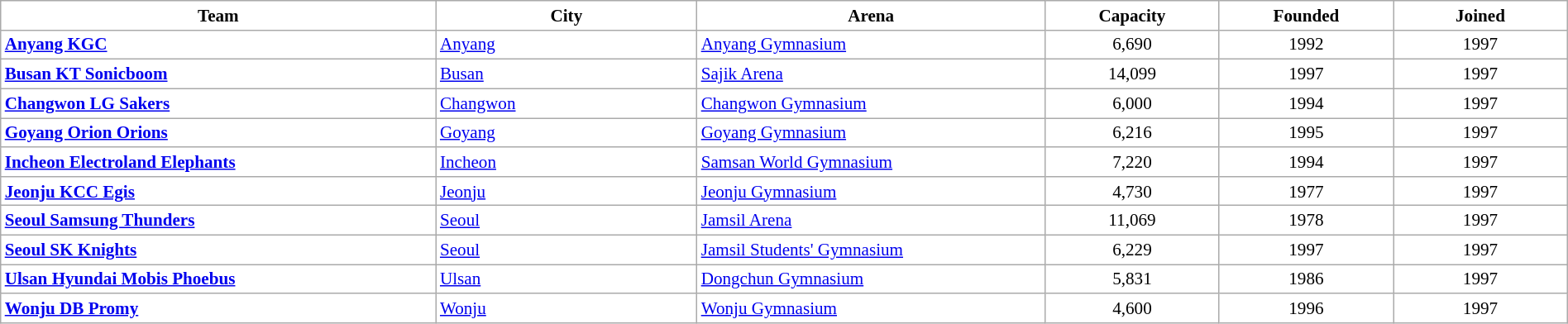<table class="wikitable" style="width:100%; font-size:88%; background:white;">
<tr>
<th style="background:white; width:25%">Team</th>
<th style="background:white; width:15%">City</th>
<th style="background:white; width:20%">Arena</th>
<th style="background:white; width:10%">Capacity</th>
<th style="background:white; width:10%">Founded</th>
<th style="background:white; width:10%">Joined</th>
</tr>
<tr>
<td><strong><a href='#'>Anyang KGC</a></strong></td>
<td><a href='#'>Anyang</a></td>
<td><a href='#'>Anyang Gymnasium</a></td>
<td align=center>6,690</td>
<td align=center>1992</td>
<td align=center>1997</td>
</tr>
<tr>
<td><strong><a href='#'>Busan KT Sonicboom</a></strong></td>
<td><a href='#'>Busan</a></td>
<td><a href='#'>Sajik Arena</a></td>
<td align=center>14,099</td>
<td align=center>1997</td>
<td align=center>1997</td>
</tr>
<tr>
<td><strong><a href='#'>Changwon LG Sakers</a></strong></td>
<td><a href='#'>Changwon</a></td>
<td><a href='#'>Changwon Gymnasium</a></td>
<td align=center>6,000</td>
<td align=center>1994</td>
<td align=center>1997</td>
</tr>
<tr>
<td><strong><a href='#'>Goyang Orion Orions</a></strong></td>
<td><a href='#'>Goyang</a></td>
<td><a href='#'>Goyang Gymnasium</a></td>
<td align=center>6,216</td>
<td align=center>1995</td>
<td align=center>1997</td>
</tr>
<tr>
<td><strong><a href='#'>Incheon Electroland Elephants</a></strong></td>
<td><a href='#'>Incheon</a></td>
<td><a href='#'>Samsan World Gymnasium</a></td>
<td align=center>7,220</td>
<td align=center>1994</td>
<td align=center>1997</td>
</tr>
<tr>
<td><strong><a href='#'>Jeonju KCC Egis</a></strong></td>
<td><a href='#'>Jeonju</a></td>
<td><a href='#'>Jeonju Gymnasium</a></td>
<td align=center>4,730</td>
<td align=center>1977</td>
<td align=center>1997</td>
</tr>
<tr>
<td><strong><a href='#'>Seoul Samsung Thunders</a></strong></td>
<td><a href='#'>Seoul</a></td>
<td><a href='#'>Jamsil Arena</a></td>
<td align=center>11,069</td>
<td align=center>1978</td>
<td align=center>1997</td>
</tr>
<tr>
<td><strong><a href='#'>Seoul SK Knights</a></strong></td>
<td><a href='#'>Seoul</a></td>
<td><a href='#'>Jamsil Students' Gymnasium</a></td>
<td align=center>6,229</td>
<td align=center>1997</td>
<td align=center>1997</td>
</tr>
<tr>
<td><strong><a href='#'>Ulsan Hyundai Mobis Phoebus</a></strong></td>
<td><a href='#'>Ulsan</a></td>
<td><a href='#'>Dongchun Gymnasium</a></td>
<td align=center>5,831</td>
<td align=center>1986</td>
<td align=center>1997</td>
</tr>
<tr>
<td><strong><a href='#'>Wonju DB Promy</a></strong></td>
<td><a href='#'>Wonju</a></td>
<td><a href='#'>Wonju Gymnasium</a></td>
<td align=center>4,600</td>
<td align=center>1996</td>
<td align=center>1997</td>
</tr>
</table>
